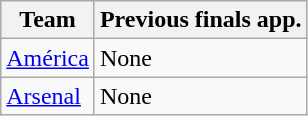<table class="wikitable">
<tr>
<th>Team</th>
<th>Previous finals app.</th>
</tr>
<tr>
<td> <a href='#'>América</a></td>
<td>None</td>
</tr>
<tr>
<td> <a href='#'>Arsenal</a></td>
<td>None</td>
</tr>
</table>
